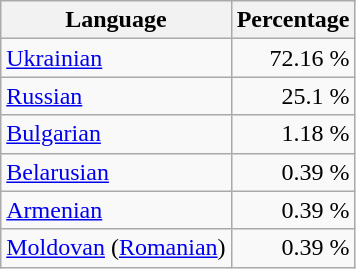<table class="wikitable">
<tr>
<th>Language</th>
<th>Percentage</th>
</tr>
<tr>
<td><a href='#'>Ukrainian</a></td>
<td align="right">72.16 %</td>
</tr>
<tr>
<td><a href='#'>Russian</a></td>
<td align="right">25.1 %</td>
</tr>
<tr>
<td><a href='#'>Bulgarian</a></td>
<td align="right">1.18 %</td>
</tr>
<tr>
<td><a href='#'>Belarusian</a></td>
<td align="right">0.39 %</td>
</tr>
<tr>
<td><a href='#'>Armenian</a></td>
<td align="right">0.39 %</td>
</tr>
<tr>
<td><a href='#'>Moldovan</a> (<a href='#'>Romanian</a>)</td>
<td align="right">0.39 %</td>
</tr>
</table>
